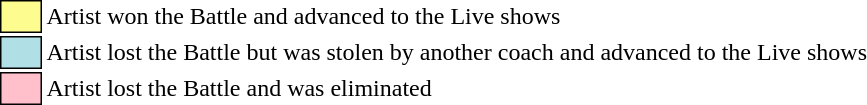<table class="toccolours" style="font-size: 100%; white-space: nowrap;">
<tr>
<td style="background:#FDFC8F; border:1px solid black;">      </td>
<td>Artist won the Battle and advanced to the Live shows</td>
</tr>
<tr>
<td style="background:#B0E0E6; border:1px solid black;">      </td>
<td>Artist lost the Battle but was stolen by another coach and advanced to the Live shows</td>
</tr>
<tr>
<td style="background:#FFC0CB; border:1px solid black;">      </td>
<td>Artist lost the Battle and was eliminated</td>
</tr>
</table>
